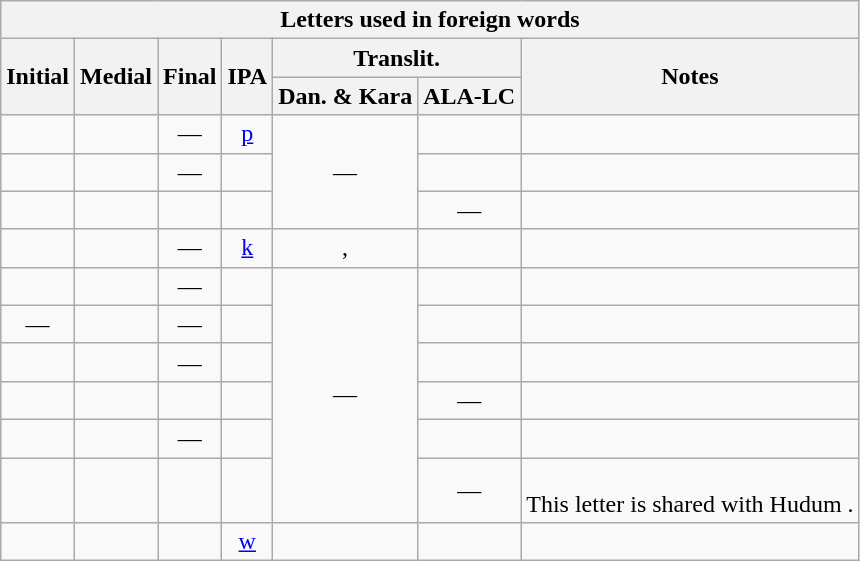<table class="wikitable nounderlines" style="display: inline-table; text-align: center">
<tr>
<th colspan="7">Letters used in foreign words</th>
</tr>
<tr>
<th rowspan="2">Initial</th>
<th rowspan="2">Medial</th>
<th rowspan="2">Final</th>
<th rowspan="2">IPA</th>
<th colspan="2">Translit.</th>
<th rowspan="2">Notes</th>
</tr>
<tr>
<th>Dan. & Kara</th>
<th>ALA-LC</th>
</tr>
<tr>
<td></td>
<td></td>
<td>—</td>
<td><a href='#'>p</a></td>
<td rowspan="3">—</td>
<td><em></em></td>
<td style="text-align: left"></td>
</tr>
<tr>
<td></td>
<td></td>
<td>—</td>
<td></td>
<td><em></em></td>
<td style="text-align: left"></td>
</tr>
<tr>
<td></td>
<td></td>
<td></td>
<td></td>
<td>—</td>
<td style="text-align: left"></td>
</tr>
<tr>
<td></td>
<td></td>
<td>—</td>
<td><a href='#'>k</a></td>
<td><em></em>, </td>
<td><em></em></td>
<td style="text-align: left"></td>
</tr>
<tr>
<td></td>
<td></td>
<td>—</td>
<td></td>
<td rowspan="6">—</td>
<td><em></em></td>
<td style="text-align: left"></td>
</tr>
<tr>
<td>—</td>
<td></td>
<td>—</td>
<td></td>
<td><em></em></td>
<td style="text-align: left"></td>
</tr>
<tr>
<td></td>
<td></td>
<td>—</td>
<td></td>
<td><em></em></td>
<td style="text-align: left"></td>
</tr>
<tr>
<td></td>
<td></td>
<td></td>
<td></td>
<td>—</td>
<td style="text-align: left"></td>
</tr>
<tr>
<td></td>
<td></td>
<td>—</td>
<td></td>
<td></td>
<td style="text-align: left"></td>
</tr>
<tr>
<td></td>
<td></td>
<td></td>
<td></td>
<td>—</td>
<td style="text-align: left"><br>This letter is shared with Hudum <em></em>.</td>
</tr>
<tr>
<td></td>
<td></td>
<td></td>
<td><a href='#'>w</a></td>
<td><em></em></td>
<td><em></em></td>
<td style="text-align: left"></td>
</tr>
</table>
